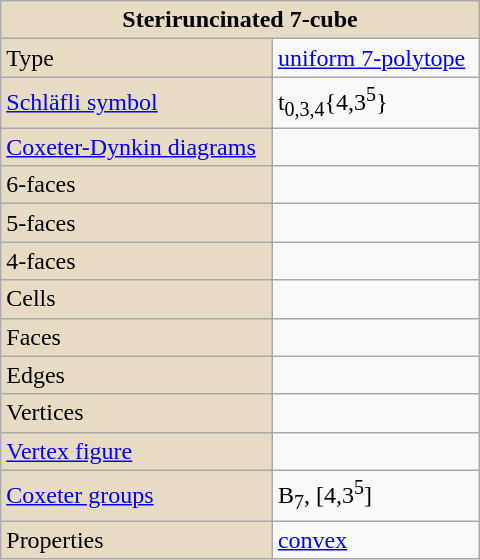<table class="wikitable" align="right" style="margin-left:10px" width="320">
<tr>
<th style="background:#e7dcc3;" colspan="2">Steriruncinated 7-cube</th>
</tr>
<tr>
<td style="background:#e7dcc3;">Type</td>
<td><a href='#'>uniform 7-polytope</a></td>
</tr>
<tr>
<td style="background:#e7dcc3;"><a href='#'>Schläfli symbol</a></td>
<td>t<sub>0,3,4</sub>{4,3<sup>5</sup>}</td>
</tr>
<tr>
<td style="background:#e7dcc3;"><a href='#'>Coxeter-Dynkin diagrams</a></td>
<td></td>
</tr>
<tr>
<td style="background:#e7dcc3;">6-faces</td>
<td></td>
</tr>
<tr>
<td style="background:#e7dcc3;">5-faces</td>
<td></td>
</tr>
<tr>
<td style="background:#e7dcc3;">4-faces</td>
<td></td>
</tr>
<tr>
<td style="background:#e7dcc3;">Cells</td>
<td></td>
</tr>
<tr>
<td style="background:#e7dcc3;">Faces</td>
<td></td>
</tr>
<tr>
<td style="background:#e7dcc3;">Edges</td>
<td></td>
</tr>
<tr>
<td style="background:#e7dcc3;">Vertices</td>
<td></td>
</tr>
<tr>
<td style="background:#e7dcc3;"><a href='#'>Vertex figure</a></td>
<td></td>
</tr>
<tr>
<td style="background:#e7dcc3;"><a href='#'>Coxeter groups</a></td>
<td>B<sub>7</sub>, [4,3<sup>5</sup>]</td>
</tr>
<tr>
<td style="background:#e7dcc3;">Properties</td>
<td><a href='#'>convex</a></td>
</tr>
</table>
